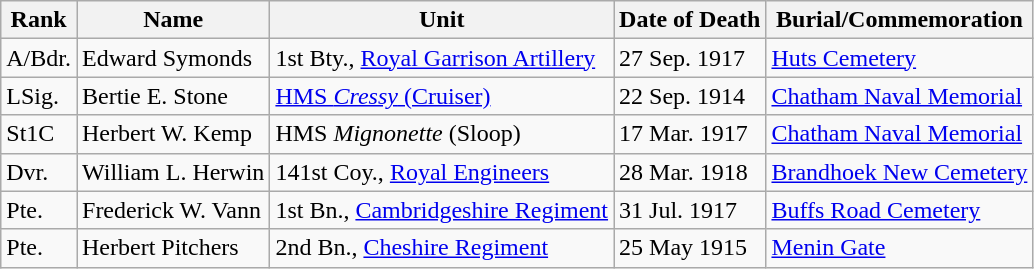<table class="wikitable">
<tr>
<th>Rank</th>
<th>Name</th>
<th>Unit</th>
<th>Date of Death</th>
<th>Burial/Commemoration</th>
</tr>
<tr>
<td>A/Bdr.</td>
<td>Edward Symonds</td>
<td>1st Bty., <a href='#'>Royal Garrison Artillery</a></td>
<td>27 Sep. 1917</td>
<td><a href='#'>Huts Cemetery</a></td>
</tr>
<tr>
<td>LSig.</td>
<td>Bertie E. Stone</td>
<td><a href='#'>HMS <em>Cressy</em> (Cruiser)</a></td>
<td>22 Sep. 1914</td>
<td><a href='#'>Chatham Naval Memorial</a></td>
</tr>
<tr>
<td>St1C</td>
<td>Herbert W. Kemp</td>
<td>HMS <em>Mignonette</em> (Sloop)</td>
<td>17 Mar. 1917</td>
<td><a href='#'>Chatham Naval Memorial</a></td>
</tr>
<tr>
<td>Dvr.</td>
<td>William L. Herwin</td>
<td>141st Coy., <a href='#'>Royal Engineers</a></td>
<td>28 Mar. 1918</td>
<td><a href='#'>Brandhoek New Cemetery</a></td>
</tr>
<tr>
<td>Pte.</td>
<td>Frederick W. Vann</td>
<td>1st Bn., <a href='#'>Cambridgeshire Regiment</a></td>
<td>31 Jul. 1917</td>
<td><a href='#'>Buffs Road Cemetery</a></td>
</tr>
<tr>
<td>Pte.</td>
<td>Herbert Pitchers</td>
<td>2nd Bn., <a href='#'>Cheshire Regiment</a></td>
<td>25 May 1915</td>
<td><a href='#'>Menin Gate</a></td>
</tr>
</table>
